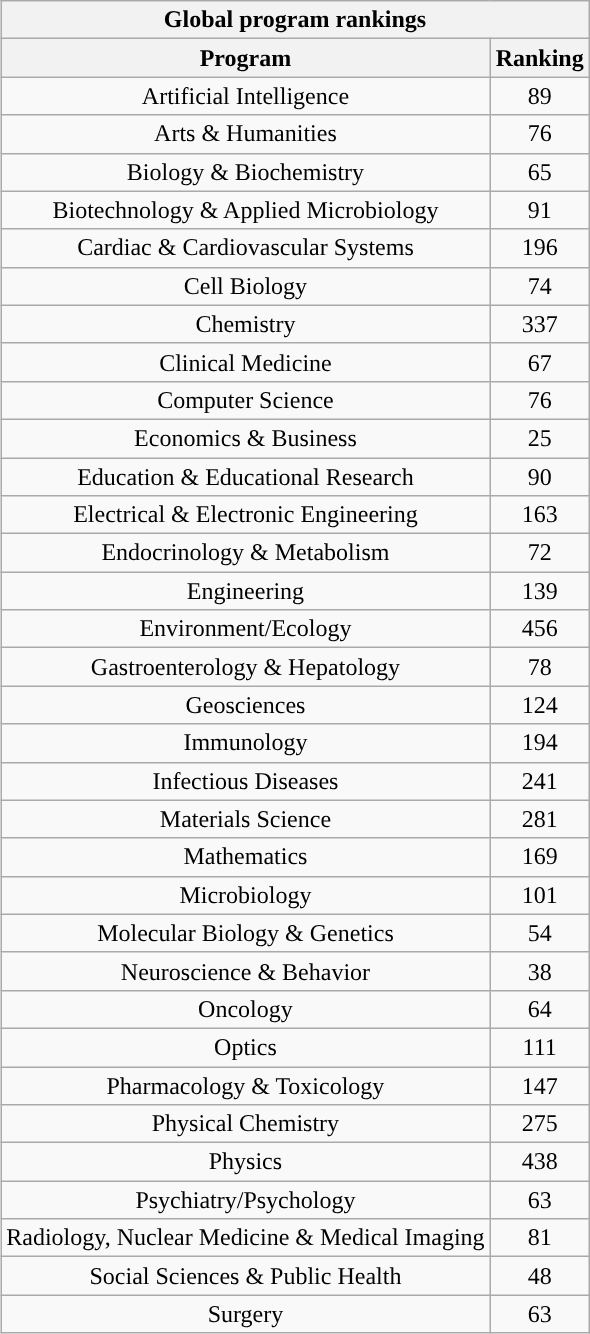<table class="wikitable sortable collapsible collapsed" style="float:right; text-align:center">
<tr>
<th colspan=4>Global program rankings</th>
</tr>
<tr>
<th>Program</th>
<th>Ranking</th>
</tr>
<tr>
<td>Artificial Intelligence</td>
<td>89</td>
</tr>
<tr>
<td>Arts & Humanities</td>
<td>76</td>
</tr>
<tr>
<td>Biology & Biochemistry</td>
<td>65</td>
</tr>
<tr>
<td>Biotechnology & Applied Microbiology</td>
<td>91</td>
</tr>
<tr>
<td>Cardiac & Cardiovascular Systems</td>
<td>196</td>
</tr>
<tr>
<td>Cell Biology</td>
<td>74</td>
</tr>
<tr>
<td>Chemistry</td>
<td>337</td>
</tr>
<tr>
<td>Clinical Medicine</td>
<td>67</td>
</tr>
<tr>
<td>Computer Science</td>
<td>76</td>
</tr>
<tr>
<td>Economics & Business</td>
<td>25</td>
</tr>
<tr>
<td>Education & Educational Research</td>
<td>90</td>
</tr>
<tr>
<td>Electrical & Electronic Engineering</td>
<td>163</td>
</tr>
<tr>
<td>Endocrinology & Metabolism</td>
<td>72</td>
</tr>
<tr>
<td>Engineering</td>
<td>139</td>
</tr>
<tr>
<td>Environment/Ecology</td>
<td>456</td>
</tr>
<tr>
<td>Gastroenterology & Hepatology</td>
<td>78</td>
</tr>
<tr>
<td>Geosciences</td>
<td>124</td>
</tr>
<tr>
<td>Immunology</td>
<td>194</td>
</tr>
<tr>
<td>Infectious Diseases</td>
<td>241</td>
</tr>
<tr>
<td>Materials Science</td>
<td>281</td>
</tr>
<tr>
<td>Mathematics</td>
<td>169</td>
</tr>
<tr>
<td>Microbiology</td>
<td>101</td>
</tr>
<tr>
<td>Molecular Biology & Genetics</td>
<td>54</td>
</tr>
<tr>
<td>Neuroscience & Behavior</td>
<td>38</td>
</tr>
<tr>
<td>Oncology</td>
<td>64</td>
</tr>
<tr>
<td>Optics</td>
<td>111</td>
</tr>
<tr>
<td>Pharmacology & Toxicology</td>
<td>147</td>
</tr>
<tr>
<td>Physical Chemistry</td>
<td>275</td>
</tr>
<tr>
<td>Physics</td>
<td>438</td>
</tr>
<tr>
<td>Psychiatry/Psychology</td>
<td>63</td>
</tr>
<tr>
<td>Radiology, Nuclear Medicine & Medical Imaging</td>
<td>81</td>
</tr>
<tr>
<td>Social Sciences & Public Health</td>
<td>48</td>
</tr>
<tr>
<td>Surgery</td>
<td>63</td>
</tr>
</table>
